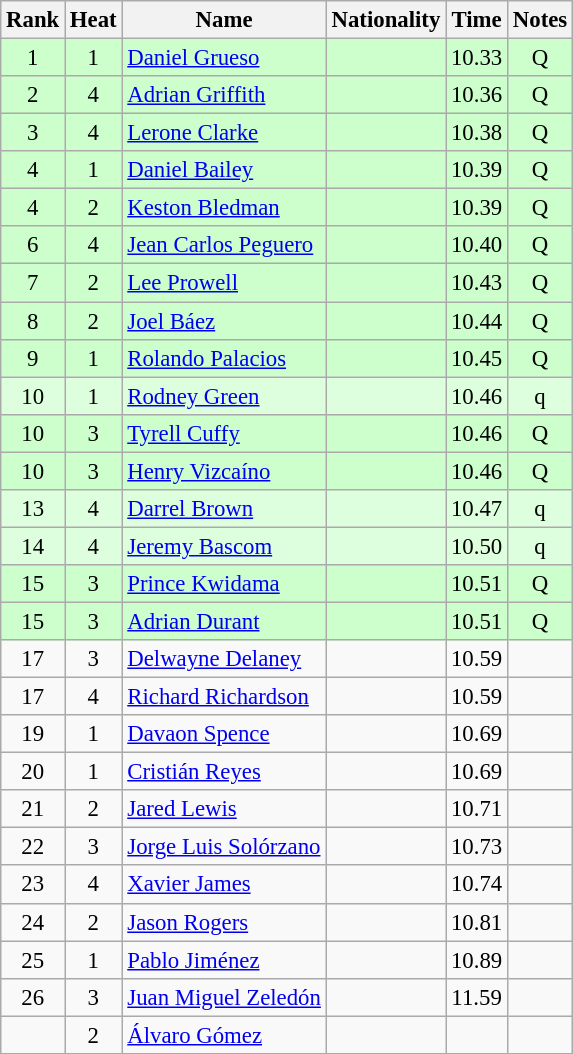<table class="wikitable sortable" style="text-align:center; font-size:95%">
<tr>
<th>Rank</th>
<th>Heat</th>
<th>Name</th>
<th>Nationality</th>
<th>Time</th>
<th>Notes</th>
</tr>
<tr bgcolor=ccffcc>
<td>1</td>
<td>1</td>
<td align=left><a href='#'>Daniel Grueso</a></td>
<td align=left></td>
<td>10.33</td>
<td>Q</td>
</tr>
<tr bgcolor=ccffcc>
<td>2</td>
<td>4</td>
<td align=left><a href='#'>Adrian Griffith</a></td>
<td align=left></td>
<td>10.36</td>
<td>Q</td>
</tr>
<tr bgcolor=ccffcc>
<td>3</td>
<td>4</td>
<td align=left><a href='#'>Lerone Clarke</a></td>
<td align=left></td>
<td>10.38</td>
<td>Q</td>
</tr>
<tr bgcolor=ccffcc>
<td>4</td>
<td>1</td>
<td align=left><a href='#'>Daniel Bailey</a></td>
<td align=left></td>
<td>10.39</td>
<td>Q</td>
</tr>
<tr bgcolor=ccffcc>
<td>4</td>
<td>2</td>
<td align=left><a href='#'>Keston Bledman</a></td>
<td align=left></td>
<td>10.39</td>
<td>Q</td>
</tr>
<tr bgcolor=ccffcc>
<td>6</td>
<td>4</td>
<td align=left><a href='#'>Jean Carlos Peguero</a></td>
<td align=left></td>
<td>10.40</td>
<td>Q</td>
</tr>
<tr bgcolor=ccffcc>
<td>7</td>
<td>2</td>
<td align=left><a href='#'>Lee Prowell</a></td>
<td align=left></td>
<td>10.43</td>
<td>Q</td>
</tr>
<tr bgcolor=ccffcc>
<td>8</td>
<td>2</td>
<td align=left><a href='#'>Joel Báez</a></td>
<td align=left></td>
<td>10.44</td>
<td>Q</td>
</tr>
<tr bgcolor=ccffcc>
<td>9</td>
<td>1</td>
<td align=left><a href='#'>Rolando Palacios</a></td>
<td align=left></td>
<td>10.45</td>
<td>Q</td>
</tr>
<tr bgcolor=ddffdd>
<td>10</td>
<td>1</td>
<td align=left><a href='#'>Rodney Green</a></td>
<td align=left></td>
<td>10.46</td>
<td>q</td>
</tr>
<tr bgcolor=ccffcc>
<td>10</td>
<td>3</td>
<td align=left><a href='#'>Tyrell Cuffy</a></td>
<td align=left></td>
<td>10.46</td>
<td>Q</td>
</tr>
<tr bgcolor=ccffcc>
<td>10</td>
<td>3</td>
<td align=left><a href='#'>Henry Vizcaíno</a></td>
<td align=left></td>
<td>10.46</td>
<td>Q</td>
</tr>
<tr bgcolor=ddffdd>
<td>13</td>
<td>4</td>
<td align=left><a href='#'>Darrel Brown</a></td>
<td align=left></td>
<td>10.47</td>
<td>q</td>
</tr>
<tr bgcolor=ddffdd>
<td>14</td>
<td>4</td>
<td align=left><a href='#'>Jeremy Bascom</a></td>
<td align=left></td>
<td>10.50</td>
<td>q</td>
</tr>
<tr bgcolor=ccffcc>
<td>15</td>
<td>3</td>
<td align=left><a href='#'>Prince Kwidama</a></td>
<td align=left></td>
<td>10.51</td>
<td>Q</td>
</tr>
<tr bgcolor=ccffcc>
<td>15</td>
<td>3</td>
<td align=left><a href='#'>Adrian Durant</a></td>
<td align=left></td>
<td>10.51</td>
<td>Q</td>
</tr>
<tr>
<td>17</td>
<td>3</td>
<td align=left><a href='#'>Delwayne Delaney</a></td>
<td align=left></td>
<td>10.59</td>
<td></td>
</tr>
<tr>
<td>17</td>
<td>4</td>
<td align=left><a href='#'>Richard Richardson</a></td>
<td align=left></td>
<td>10.59</td>
<td></td>
</tr>
<tr>
<td>19</td>
<td>1</td>
<td align=left><a href='#'>Davaon Spence</a></td>
<td align=left></td>
<td>10.69</td>
<td></td>
</tr>
<tr>
<td>20</td>
<td>1</td>
<td align=left><a href='#'>Cristián Reyes</a></td>
<td align=left></td>
<td>10.69</td>
<td></td>
</tr>
<tr>
<td>21</td>
<td>2</td>
<td align=left><a href='#'>Jared Lewis</a></td>
<td align=left></td>
<td>10.71</td>
<td></td>
</tr>
<tr>
<td>22</td>
<td>3</td>
<td align=left><a href='#'>Jorge Luis Solórzano</a></td>
<td align=left></td>
<td>10.73</td>
<td></td>
</tr>
<tr>
<td>23</td>
<td>4</td>
<td align=left><a href='#'>Xavier James</a></td>
<td align=left></td>
<td>10.74</td>
<td></td>
</tr>
<tr>
<td>24</td>
<td>2</td>
<td align=left><a href='#'>Jason Rogers</a></td>
<td align=left></td>
<td>10.81</td>
<td></td>
</tr>
<tr>
<td>25</td>
<td>1</td>
<td align=left><a href='#'>Pablo Jiménez</a></td>
<td align=left></td>
<td>10.89</td>
<td></td>
</tr>
<tr>
<td>26</td>
<td>3</td>
<td align=left><a href='#'>Juan Miguel Zeledón</a></td>
<td align=left></td>
<td>11.59</td>
<td></td>
</tr>
<tr>
<td></td>
<td>2</td>
<td align=left><a href='#'>Álvaro Gómez</a></td>
<td align=left></td>
<td></td>
<td></td>
</tr>
</table>
